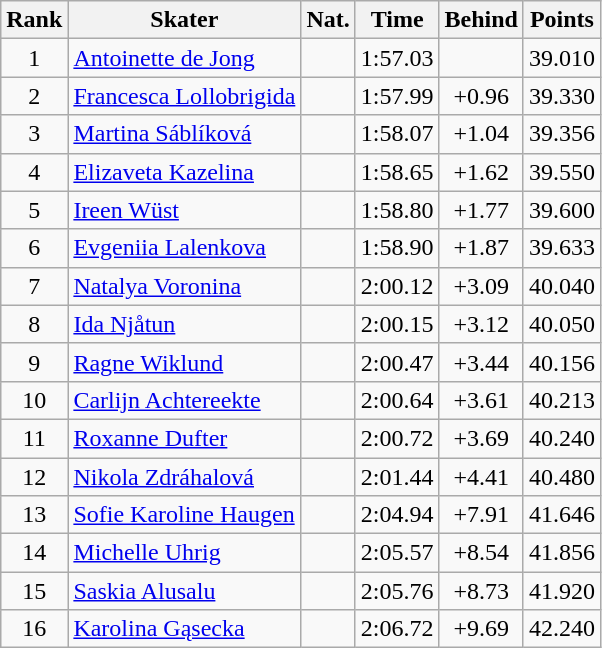<table class="wikitable sortable" border="1" style="text-align:center">
<tr>
<th>Rank</th>
<th>Skater</th>
<th>Nat.</th>
<th>Time</th>
<th>Behind</th>
<th>Points</th>
</tr>
<tr>
<td>1</td>
<td align=left><a href='#'>Antoinette de Jong</a></td>
<td></td>
<td>1:57.03</td>
<td></td>
<td>39.010</td>
</tr>
<tr>
<td>2</td>
<td align=left><a href='#'>Francesca Lollobrigida</a></td>
<td></td>
<td>1:57.99</td>
<td>+0.96</td>
<td>39.330</td>
</tr>
<tr>
<td>3</td>
<td align=left><a href='#'>Martina Sáblíková</a></td>
<td></td>
<td>1:58.07</td>
<td>+1.04</td>
<td>39.356</td>
</tr>
<tr>
<td>4</td>
<td align=left><a href='#'>Elizaveta Kazelina</a></td>
<td></td>
<td>1:58.65</td>
<td>+1.62</td>
<td>39.550</td>
</tr>
<tr>
<td>5</td>
<td align=left><a href='#'>Ireen Wüst</a></td>
<td></td>
<td>1:58.80</td>
<td>+1.77</td>
<td>39.600</td>
</tr>
<tr>
<td>6</td>
<td align=left><a href='#'>Evgeniia Lalenkova</a></td>
<td></td>
<td>1:58.90</td>
<td>+1.87</td>
<td>39.633</td>
</tr>
<tr>
<td>7</td>
<td align=left><a href='#'>Natalya Voronina</a></td>
<td></td>
<td>2:00.12</td>
<td>+3.09</td>
<td>40.040</td>
</tr>
<tr>
<td>8</td>
<td align=left><a href='#'>Ida Njåtun</a></td>
<td></td>
<td>2:00.15</td>
<td>+3.12</td>
<td>40.050</td>
</tr>
<tr>
<td>9</td>
<td align=left><a href='#'>Ragne Wiklund</a></td>
<td></td>
<td>2:00.47</td>
<td>+3.44</td>
<td>40.156</td>
</tr>
<tr>
<td>10</td>
<td align=left><a href='#'>Carlijn Achtereekte</a></td>
<td></td>
<td>2:00.64</td>
<td>+3.61</td>
<td>40.213</td>
</tr>
<tr>
<td>11</td>
<td align=left><a href='#'>Roxanne Dufter</a></td>
<td></td>
<td>2:00.72</td>
<td>+3.69</td>
<td>40.240</td>
</tr>
<tr>
<td>12</td>
<td align=left><a href='#'>Nikola Zdráhalová</a></td>
<td></td>
<td>2:01.44</td>
<td>+4.41</td>
<td>40.480</td>
</tr>
<tr>
<td>13</td>
<td align=left><a href='#'>Sofie Karoline Haugen</a></td>
<td></td>
<td>2:04.94</td>
<td>+7.91</td>
<td>41.646</td>
</tr>
<tr>
<td>14</td>
<td align=left><a href='#'>Michelle Uhrig</a></td>
<td></td>
<td>2:05.57</td>
<td>+8.54</td>
<td>41.856</td>
</tr>
<tr>
<td>15</td>
<td align=left><a href='#'>Saskia Alusalu</a></td>
<td></td>
<td>2:05.76</td>
<td>+8.73</td>
<td>41.920</td>
</tr>
<tr>
<td>16</td>
<td align=left><a href='#'>Karolina Gąsecka</a></td>
<td></td>
<td>2:06.72</td>
<td>+9.69</td>
<td>42.240</td>
</tr>
</table>
